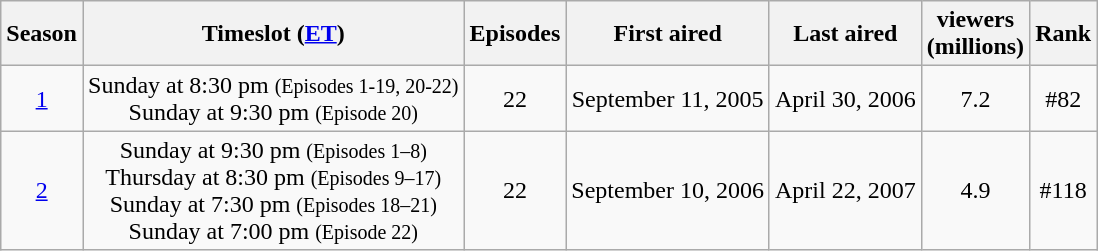<table class="wikitable" style="text-align: center">
<tr>
<th>Season</th>
<th>Timeslot (<a href='#'>ET</a>)</th>
<th>Episodes</th>
<th><strong>First aired</strong></th>
<th><strong>Last aired</strong></th>
<th> viewers<br>(millions)</th>
<th>Rank</th>
</tr>
<tr>
<td><a href='#'>1</a></td>
<td>Sunday at 8:30 pm <small>(Episodes 1-19, 20-22)</small><br>Sunday at 9:30 pm <small>(Episode 20)</small></td>
<td>22</td>
<td>September 11, 2005</td>
<td>April 30, 2006</td>
<td>7.2</td>
<td>#82</td>
</tr>
<tr>
<td><a href='#'>2</a></td>
<td>Sunday at 9:30 pm <small>(Episodes 1–8)</small><br>Thursday at 8:30 pm <small>(Episodes 9–17)</small><br>Sunday at 7:30 pm <small>(Episodes 18–21)</small><br>Sunday at 7:00 pm <small>(Episode 22)</small></td>
<td>22</td>
<td>September 10, 2006</td>
<td>April 22, 2007</td>
<td>4.9</td>
<td>#118</td>
</tr>
</table>
